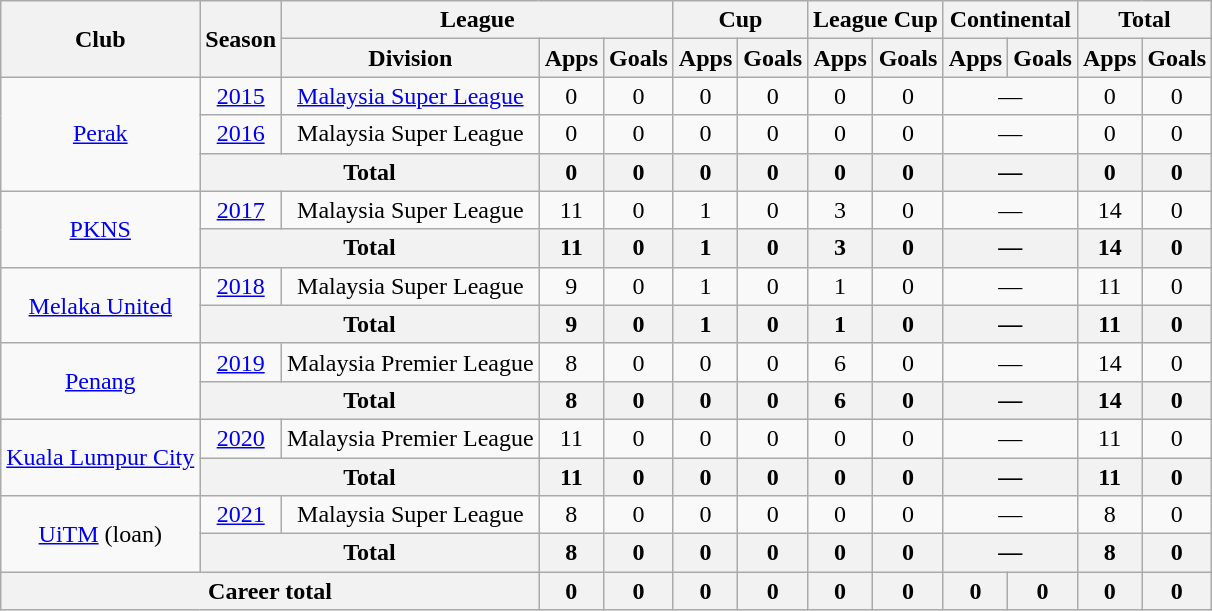<table class=wikitable style="text-align: center">
<tr>
<th rowspan=2>Club</th>
<th rowspan=2>Season</th>
<th colspan=3>League</th>
<th colspan=2>Cup</th>
<th colspan=2>League Cup</th>
<th colspan=2>Continental</th>
<th colspan=2>Total</th>
</tr>
<tr>
<th>Division</th>
<th>Apps</th>
<th>Goals</th>
<th>Apps</th>
<th>Goals</th>
<th>Apps</th>
<th>Goals</th>
<th>Apps</th>
<th>Goals</th>
<th>Apps</th>
<th>Goals</th>
</tr>
<tr>
<td rowspan=3><a href='#'>Perak</a></td>
<td><a href='#'>2015</a></td>
<td><a href='#'>Malaysia Super League</a></td>
<td>0</td>
<td>0</td>
<td>0</td>
<td>0</td>
<td>0</td>
<td>0</td>
<td colspan="2">—</td>
<td>0</td>
<td>0</td>
</tr>
<tr>
<td><a href='#'>2016</a></td>
<td>Malaysia Super League</td>
<td>0</td>
<td>0</td>
<td>0</td>
<td>0</td>
<td>0</td>
<td>0</td>
<td colspan="2">—</td>
<td>0</td>
<td>0</td>
</tr>
<tr>
<th colspan=2>Total</th>
<th>0</th>
<th>0</th>
<th>0</th>
<th>0</th>
<th>0</th>
<th>0</th>
<th colspan="2">—</th>
<th>0</th>
<th>0</th>
</tr>
<tr>
<td rowspan=2><a href='#'>PKNS</a></td>
<td><a href='#'>2017</a></td>
<td>Malaysia Super League</td>
<td>11</td>
<td>0</td>
<td>1</td>
<td>0</td>
<td>3</td>
<td>0</td>
<td colspan="2">—</td>
<td>14</td>
<td>0</td>
</tr>
<tr>
<th colspan=2>Total</th>
<th>11</th>
<th>0</th>
<th>1</th>
<th>0</th>
<th>3</th>
<th>0</th>
<th colspan="2">—</th>
<th>14</th>
<th>0</th>
</tr>
<tr>
<td rowspan=2><a href='#'>Melaka United</a></td>
<td><a href='#'>2018</a></td>
<td>Malaysia Super League</td>
<td>9</td>
<td>0</td>
<td>1</td>
<td>0</td>
<td>1</td>
<td>0</td>
<td colspan="2">—</td>
<td>11</td>
<td>0</td>
</tr>
<tr>
<th colspan=2>Total</th>
<th>9</th>
<th>0</th>
<th>1</th>
<th>0</th>
<th>1</th>
<th>0</th>
<th colspan="2">—</th>
<th>11</th>
<th>0</th>
</tr>
<tr>
<td rowspan=2><a href='#'>Penang</a></td>
<td><a href='#'>2019</a></td>
<td>Malaysia Premier League</td>
<td>8</td>
<td>0</td>
<td>0</td>
<td>0</td>
<td>6</td>
<td>0</td>
<td colspan="2">—</td>
<td>14</td>
<td>0</td>
</tr>
<tr>
<th colspan=2>Total</th>
<th>8</th>
<th>0</th>
<th>0</th>
<th>0</th>
<th>6</th>
<th>0</th>
<th colspan="2">—</th>
<th>14</th>
<th>0</th>
</tr>
<tr>
<td rowspan=2><a href='#'>Kuala Lumpur City</a></td>
<td><a href='#'>2020</a></td>
<td>Malaysia Premier League</td>
<td>11</td>
<td>0</td>
<td>0</td>
<td>0</td>
<td>0</td>
<td>0</td>
<td colspan="2">—</td>
<td>11</td>
<td>0</td>
</tr>
<tr>
<th colspan=2>Total</th>
<th>11</th>
<th>0</th>
<th>0</th>
<th>0</th>
<th>0</th>
<th>0</th>
<th colspan="2">—</th>
<th>11</th>
<th>0</th>
</tr>
<tr>
<td rowspan=2><a href='#'>UiTM</a> (loan)</td>
<td><a href='#'>2021</a></td>
<td>Malaysia Super League</td>
<td>8</td>
<td>0</td>
<td>0</td>
<td>0</td>
<td>0</td>
<td>0</td>
<td colspan="2">—</td>
<td>8</td>
<td>0</td>
</tr>
<tr>
<th colspan=2>Total</th>
<th>8</th>
<th>0</th>
<th>0</th>
<th>0</th>
<th>0</th>
<th>0</th>
<th colspan="2">—</th>
<th>8</th>
<th>0</th>
</tr>
<tr>
<th colspan=3>Career total</th>
<th>0</th>
<th>0</th>
<th>0</th>
<th>0</th>
<th>0</th>
<th>0</th>
<th>0</th>
<th>0</th>
<th>0</th>
<th>0</th>
</tr>
</table>
